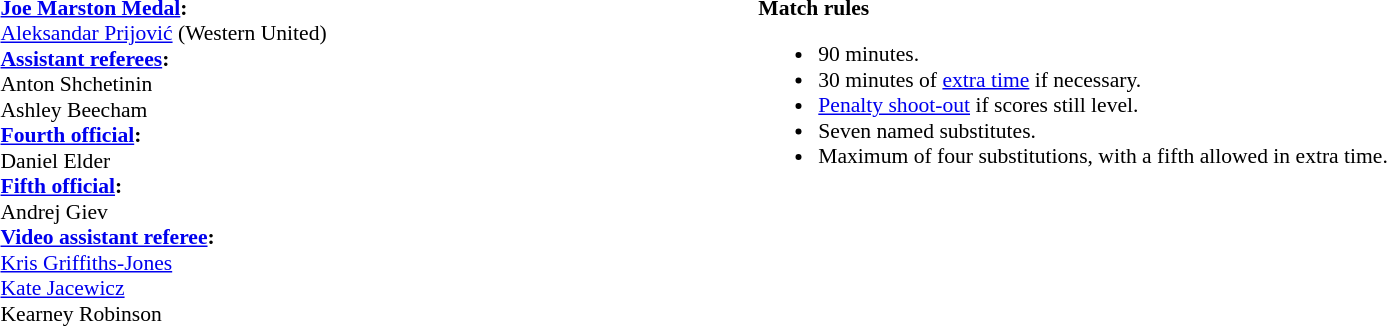<table width=100% style="font-size:90%">
<tr>
<td><br><strong><a href='#'>Joe Marston Medal</a>:</strong>
<br><a href='#'>Aleksandar Prijović</a> (Western United)<br><strong><a href='#'>Assistant referees</a>:</strong>
<br>Anton Shchetinin
<br>Ashley Beecham
<br><strong><a href='#'>Fourth official</a>:</strong>
<br>Daniel Elder
<br><strong><a href='#'>Fifth official</a>:</strong>
<br>Andrej Giev
<br><strong><a href='#'>Video assistant referee</a>:</strong>
<br><a href='#'>Kris Griffiths-Jones</a>
<br><a href='#'>Kate Jacewicz</a>
<br>Kearney Robinson</td>
<td style="width:60%; vertical-align:top;"><br><strong>Match rules</strong><ul><li>90 minutes.</li><li>30 minutes of <a href='#'>extra time</a> if necessary.</li><li><a href='#'>Penalty shoot-out</a> if scores still level.</li><li>Seven named substitutes.</li><li>Maximum of four substitutions, with a fifth allowed in extra time.</li></ul></td>
</tr>
</table>
